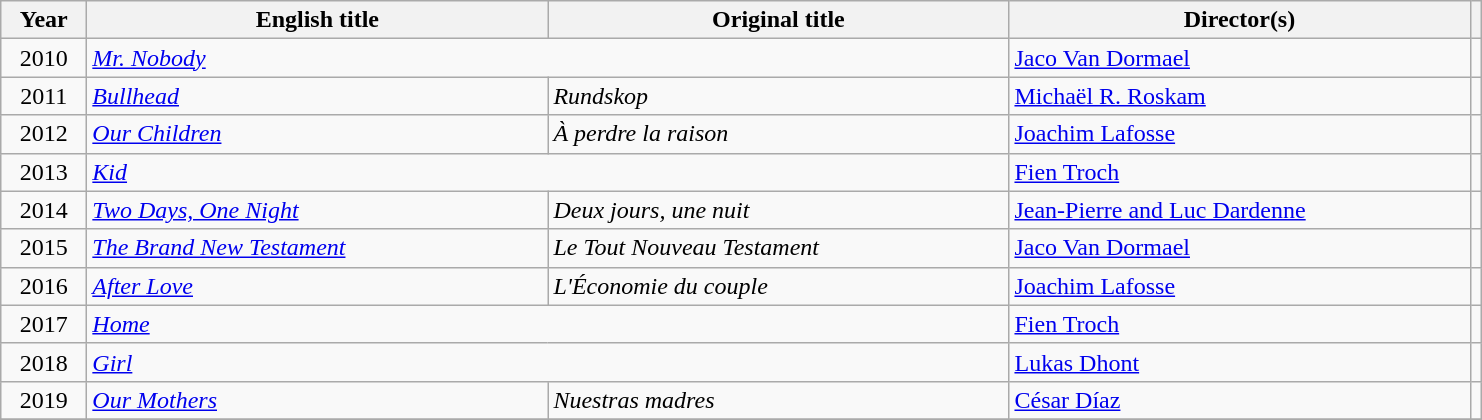<table class="wikitable plainrowheaders">
<tr>
<th scope="col" width="50">Year</th>
<th scope="col" width="300">English title</th>
<th scope="col" width="300">Original title</th>
<th scope="col" width="300">Director(s)</th>
<th scope="col"></th>
</tr>
<tr>
<td align="center">2010</td>
<td colspan="2"><em><a href='#'>Mr. Nobody</a></em></td>
<td><a href='#'>Jaco Van Dormael</a></td>
<td align="center"></td>
</tr>
<tr>
<td align="center">2011</td>
<td><em><a href='#'>Bullhead</a></em></td>
<td><em>Rundskop</em></td>
<td><a href='#'>Michaël R. Roskam</a></td>
<td align="center"></td>
</tr>
<tr>
<td align="center">2012</td>
<td><em><a href='#'>Our Children</a></em></td>
<td><em>À perdre la raison</em></td>
<td><a href='#'>Joachim Lafosse</a></td>
<td align="center"></td>
</tr>
<tr>
<td align="center">2013</td>
<td colspan="2"><em><a href='#'>Kid</a></em></td>
<td><a href='#'>Fien Troch</a></td>
<td align="center"></td>
</tr>
<tr>
<td align="center">2014</td>
<td><em><a href='#'>Two Days, One Night</a></em></td>
<td><em>Deux jours, une nuit</em></td>
<td><a href='#'>Jean-Pierre and Luc Dardenne</a></td>
<td align="center"></td>
</tr>
<tr>
<td align="center">2015</td>
<td><em><a href='#'>The Brand New Testament</a></em></td>
<td><em>Le Tout Nouveau Testament</em></td>
<td><a href='#'>Jaco Van Dormael</a></td>
<td align="center"></td>
</tr>
<tr>
<td align="center">2016</td>
<td><em><a href='#'>After Love</a></em></td>
<td><em>L'Économie du couple</em></td>
<td><a href='#'>Joachim Lafosse</a></td>
<td align="center"></td>
</tr>
<tr>
<td align="center">2017</td>
<td colspan="2"><em><a href='#'>Home</a></em></td>
<td><a href='#'>Fien Troch</a></td>
<td align="center"></td>
</tr>
<tr>
<td align="center">2018</td>
<td colspan="2"><em><a href='#'>Girl</a></em></td>
<td><a href='#'>Lukas Dhont</a></td>
<td align="center"></td>
</tr>
<tr>
<td align="center">2019</td>
<td><em><a href='#'>Our Mothers</a></em></td>
<td><em>Nuestras madres</em></td>
<td><a href='#'>César Díaz</a></td>
<td align="center"></td>
</tr>
<tr>
</tr>
</table>
